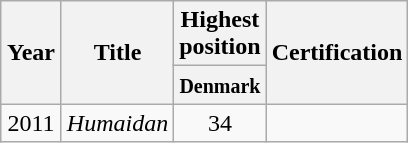<table class="wikitable">
<tr>
<th width="33" rowspan="2" style="text-align:center;">Year</th>
<th rowspan="2">Title</th>
<th colspan="1">Highest <br>position</th>
<th rowspan="2">Certification</th>
</tr>
<tr>
<th align="center"><small>Denmark</small></th>
</tr>
<tr>
<td align="center">2011</td>
<td><em>Humaidan</em></td>
<td align="center">34</td>
<td></td>
</tr>
</table>
